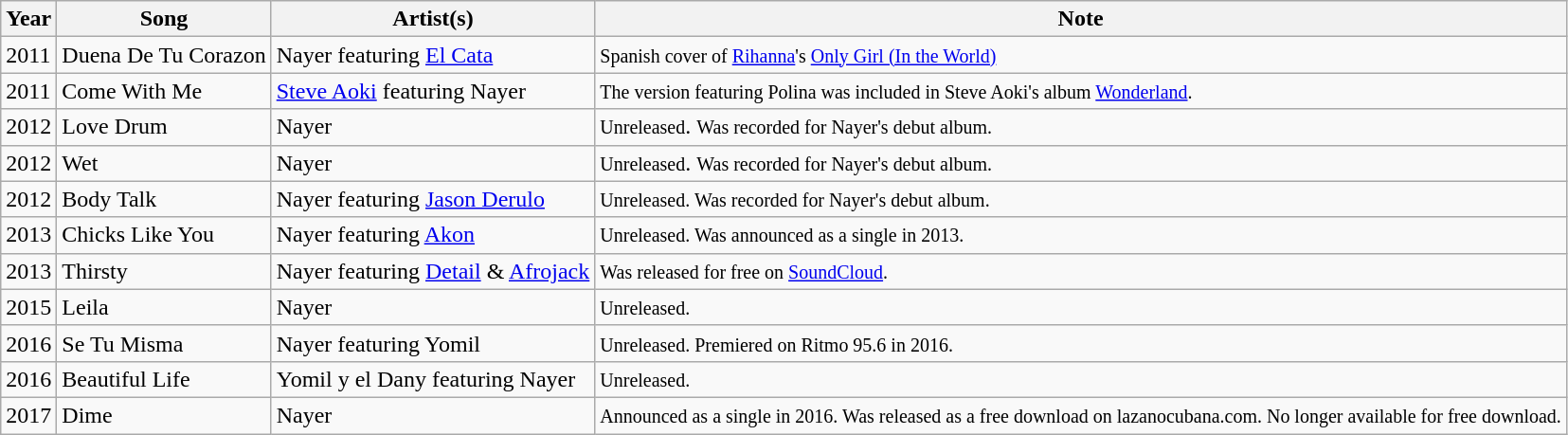<table class="wikitable">
<tr>
<th>Year</th>
<th>Song</th>
<th>Artist(s)</th>
<th>Note</th>
</tr>
<tr>
<td>2011</td>
<td>Duena De Tu Corazon</td>
<td>Nayer featuring <a href='#'>El Cata</a></td>
<td><small>Spanish cover of <a href='#'>Rihanna</a>'s <a href='#'>Only Girl (In the World)</a></small></td>
</tr>
<tr>
<td>2011</td>
<td>Come With Me</td>
<td><a href='#'>Steve Aoki</a> featuring Nayer</td>
<td><small>The version featuring Polina was included in Steve Aoki's album <a href='#'>Wonderland</a>.</small></td>
</tr>
<tr>
<td>2012</td>
<td>Love Drum</td>
<td>Nayer</td>
<td><small>Unreleased</small>. <small>Was recorded for Nayer's debut album.</small></td>
</tr>
<tr>
<td>2012</td>
<td>Wet</td>
<td>Nayer</td>
<td><small>Unreleased</small>. <small>Was recorded for Nayer's debut album.</small></td>
</tr>
<tr>
<td>2012</td>
<td>Body Talk</td>
<td>Nayer featuring <a href='#'>Jason Derulo</a></td>
<td><small>Unreleased. Was recorded for Nayer's debut album.</small></td>
</tr>
<tr>
<td>2013</td>
<td>Chicks Like You</td>
<td>Nayer featuring <a href='#'>Akon</a></td>
<td><small>Unreleased. Was announced as a single in 2013.</small></td>
</tr>
<tr>
<td>2013</td>
<td>Thirsty</td>
<td>Nayer featuring <a href='#'>Detail</a> & <a href='#'>Afrojack</a></td>
<td><small>Was released for free on <a href='#'>SoundCloud</a>.</small></td>
</tr>
<tr>
<td>2015</td>
<td>Leila</td>
<td>Nayer</td>
<td><small>Unreleased.</small></td>
</tr>
<tr>
<td>2016</td>
<td>Se Tu Misma</td>
<td>Nayer featuring Yomil</td>
<td><small>Unreleased. Premiered on Ritmo 95.6 in 2016.</small></td>
</tr>
<tr>
<td>2016</td>
<td>Beautiful Life</td>
<td>Yomil y el Dany featuring Nayer</td>
<td><small>Unreleased.</small></td>
</tr>
<tr>
<td>2017</td>
<td>Dime</td>
<td>Nayer</td>
<td><small>Announced as a single in 2016. Was released as a free download on lazanocubana.com. No longer available for free download.</small></td>
</tr>
</table>
